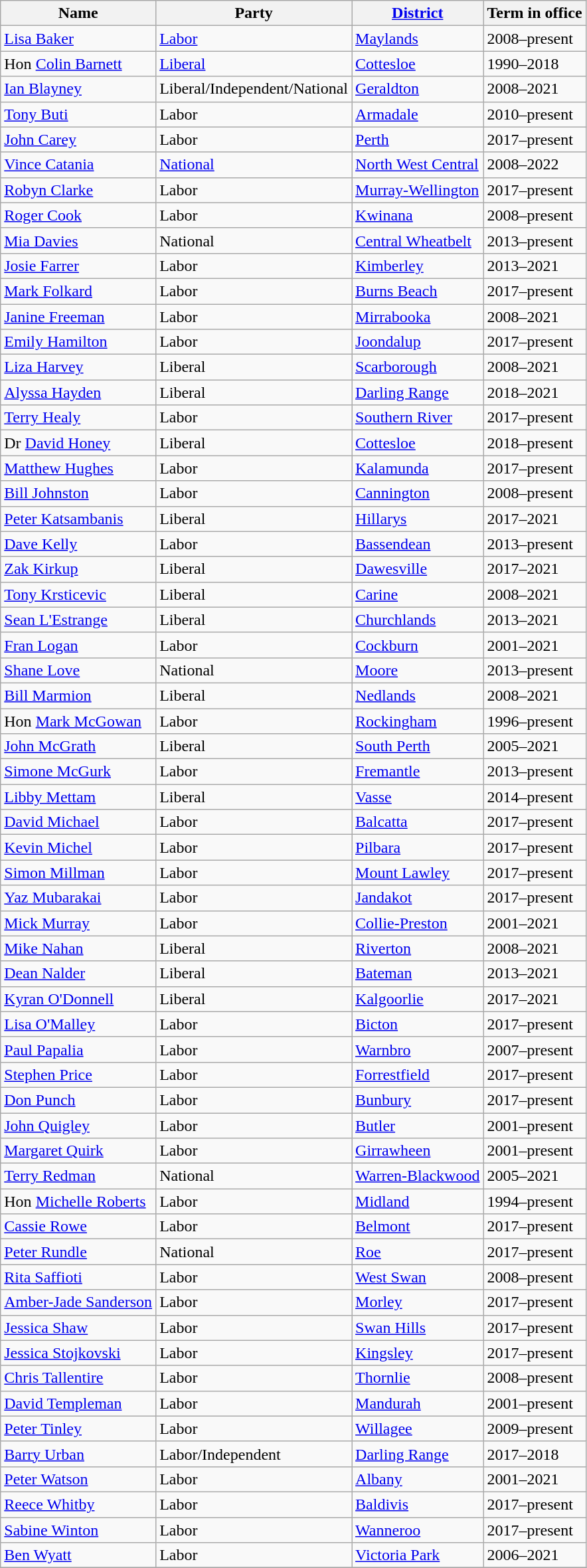<table class="wikitable sortable">
<tr>
<th><strong>Name</strong></th>
<th><strong>Party</strong></th>
<th><strong><a href='#'>District</a></strong></th>
<th><strong>Term in office</strong></th>
</tr>
<tr>
<td><a href='#'>Lisa Baker</a></td>
<td><a href='#'>Labor</a></td>
<td><a href='#'>Maylands</a></td>
<td>2008–present</td>
</tr>
<tr>
<td>Hon <a href='#'>Colin Barnett</a> </td>
<td><a href='#'>Liberal</a></td>
<td><a href='#'>Cottesloe</a></td>
<td>1990–2018</td>
</tr>
<tr>
<td><a href='#'>Ian Blayney</a></td>
<td>Liberal/Independent/National </td>
<td><a href='#'>Geraldton</a></td>
<td>2008–2021</td>
</tr>
<tr>
<td><a href='#'>Tony Buti</a></td>
<td>Labor</td>
<td><a href='#'>Armadale</a></td>
<td>2010–present</td>
</tr>
<tr>
<td><a href='#'>John Carey</a></td>
<td>Labor</td>
<td><a href='#'>Perth</a></td>
<td>2017–present</td>
</tr>
<tr>
<td><a href='#'>Vince Catania</a></td>
<td><a href='#'>National</a></td>
<td><a href='#'>North West Central</a></td>
<td>2008–2022</td>
</tr>
<tr>
<td><a href='#'>Robyn Clarke</a></td>
<td>Labor</td>
<td><a href='#'>Murray-Wellington</a></td>
<td>2017–present</td>
</tr>
<tr>
<td><a href='#'>Roger Cook</a></td>
<td>Labor</td>
<td><a href='#'>Kwinana</a></td>
<td>2008–present</td>
</tr>
<tr>
<td><a href='#'>Mia Davies</a></td>
<td>National</td>
<td><a href='#'>Central Wheatbelt</a></td>
<td>2013–present</td>
</tr>
<tr>
<td><a href='#'>Josie Farrer</a></td>
<td>Labor</td>
<td><a href='#'>Kimberley</a></td>
<td>2013–2021</td>
</tr>
<tr>
<td><a href='#'>Mark Folkard</a></td>
<td>Labor</td>
<td><a href='#'>Burns Beach</a></td>
<td>2017–present</td>
</tr>
<tr>
<td><a href='#'>Janine Freeman</a></td>
<td>Labor</td>
<td><a href='#'>Mirrabooka</a></td>
<td>2008–2021</td>
</tr>
<tr>
<td><a href='#'>Emily Hamilton</a></td>
<td>Labor</td>
<td><a href='#'>Joondalup</a></td>
<td>2017–present</td>
</tr>
<tr>
<td><a href='#'>Liza Harvey</a></td>
<td>Liberal</td>
<td><a href='#'>Scarborough</a></td>
<td>2008–2021</td>
</tr>
<tr>
<td><a href='#'>Alyssa Hayden</a> </td>
<td>Liberal</td>
<td><a href='#'>Darling Range</a></td>
<td>2018–2021</td>
</tr>
<tr>
<td><a href='#'>Terry Healy</a></td>
<td>Labor</td>
<td><a href='#'>Southern River</a></td>
<td>2017–present</td>
</tr>
<tr>
<td>Dr <a href='#'>David Honey</a> </td>
<td>Liberal</td>
<td><a href='#'>Cottesloe</a></td>
<td>2018–present</td>
</tr>
<tr>
<td><a href='#'>Matthew Hughes</a></td>
<td>Labor</td>
<td><a href='#'>Kalamunda</a></td>
<td>2017–present</td>
</tr>
<tr>
<td><a href='#'>Bill Johnston</a></td>
<td>Labor</td>
<td><a href='#'>Cannington</a></td>
<td>2008–present</td>
</tr>
<tr>
<td><a href='#'>Peter Katsambanis</a></td>
<td>Liberal</td>
<td><a href='#'>Hillarys</a></td>
<td>2017–2021</td>
</tr>
<tr>
<td><a href='#'>Dave Kelly</a></td>
<td>Labor</td>
<td><a href='#'>Bassendean</a></td>
<td>2013–present</td>
</tr>
<tr>
<td><a href='#'>Zak Kirkup</a></td>
<td>Liberal</td>
<td><a href='#'>Dawesville</a></td>
<td>2017–2021</td>
</tr>
<tr>
<td><a href='#'>Tony Krsticevic</a></td>
<td>Liberal</td>
<td><a href='#'>Carine</a></td>
<td>2008–2021</td>
</tr>
<tr>
<td><a href='#'>Sean L'Estrange</a></td>
<td>Liberal</td>
<td><a href='#'>Churchlands</a></td>
<td>2013–2021</td>
</tr>
<tr>
<td><a href='#'>Fran Logan</a></td>
<td>Labor</td>
<td><a href='#'>Cockburn</a></td>
<td>2001–2021</td>
</tr>
<tr>
<td><a href='#'>Shane Love</a></td>
<td>National</td>
<td><a href='#'>Moore</a></td>
<td>2013–present</td>
</tr>
<tr>
<td><a href='#'>Bill Marmion</a></td>
<td>Liberal</td>
<td><a href='#'>Nedlands</a></td>
<td>2008–2021</td>
</tr>
<tr>
<td>Hon <a href='#'>Mark McGowan</a></td>
<td>Labor</td>
<td><a href='#'>Rockingham</a></td>
<td>1996–present</td>
</tr>
<tr>
<td><a href='#'>John McGrath</a></td>
<td>Liberal</td>
<td><a href='#'>South Perth</a></td>
<td>2005–2021</td>
</tr>
<tr>
<td><a href='#'>Simone McGurk</a></td>
<td>Labor</td>
<td><a href='#'>Fremantle</a></td>
<td>2013–present</td>
</tr>
<tr>
<td><a href='#'>Libby Mettam</a></td>
<td>Liberal</td>
<td><a href='#'>Vasse</a></td>
<td>2014–present</td>
</tr>
<tr>
<td><a href='#'>David Michael</a></td>
<td>Labor</td>
<td><a href='#'>Balcatta</a></td>
<td>2017–present</td>
</tr>
<tr>
<td><a href='#'>Kevin Michel</a></td>
<td>Labor</td>
<td><a href='#'>Pilbara</a></td>
<td>2017–present</td>
</tr>
<tr>
<td><a href='#'>Simon Millman</a></td>
<td>Labor</td>
<td><a href='#'>Mount Lawley</a></td>
<td>2017–present</td>
</tr>
<tr>
<td><a href='#'>Yaz Mubarakai</a></td>
<td>Labor</td>
<td><a href='#'>Jandakot</a></td>
<td>2017–present</td>
</tr>
<tr>
<td><a href='#'>Mick Murray</a></td>
<td>Labor</td>
<td><a href='#'>Collie-Preston</a></td>
<td>2001–2021</td>
</tr>
<tr>
<td><a href='#'>Mike Nahan</a></td>
<td>Liberal</td>
<td><a href='#'>Riverton</a></td>
<td>2008–2021</td>
</tr>
<tr>
<td><a href='#'>Dean Nalder</a></td>
<td>Liberal</td>
<td><a href='#'>Bateman</a></td>
<td>2013–2021</td>
</tr>
<tr>
<td><a href='#'>Kyran O'Donnell</a></td>
<td>Liberal</td>
<td><a href='#'>Kalgoorlie</a></td>
<td>2017–2021</td>
</tr>
<tr>
<td><a href='#'>Lisa O'Malley</a></td>
<td>Labor</td>
<td><a href='#'>Bicton</a></td>
<td>2017–present</td>
</tr>
<tr>
<td><a href='#'>Paul Papalia</a></td>
<td>Labor</td>
<td><a href='#'>Warnbro</a></td>
<td>2007–present</td>
</tr>
<tr>
<td><a href='#'>Stephen Price</a></td>
<td>Labor</td>
<td><a href='#'>Forrestfield</a></td>
<td>2017–present</td>
</tr>
<tr>
<td><a href='#'>Don Punch</a></td>
<td>Labor</td>
<td><a href='#'>Bunbury</a></td>
<td>2017–present</td>
</tr>
<tr>
<td><a href='#'>John Quigley</a></td>
<td>Labor</td>
<td><a href='#'>Butler</a></td>
<td>2001–present</td>
</tr>
<tr>
<td><a href='#'>Margaret Quirk</a></td>
<td>Labor</td>
<td><a href='#'>Girrawheen</a></td>
<td>2001–present</td>
</tr>
<tr>
<td><a href='#'>Terry Redman</a></td>
<td>National</td>
<td><a href='#'>Warren-Blackwood</a></td>
<td>2005–2021</td>
</tr>
<tr>
<td>Hon <a href='#'>Michelle Roberts</a></td>
<td>Labor</td>
<td><a href='#'>Midland</a></td>
<td>1994–present</td>
</tr>
<tr>
<td><a href='#'>Cassie Rowe</a></td>
<td>Labor</td>
<td><a href='#'>Belmont</a></td>
<td>2017–present</td>
</tr>
<tr>
<td><a href='#'>Peter Rundle</a></td>
<td>National</td>
<td><a href='#'>Roe</a></td>
<td>2017–present</td>
</tr>
<tr>
<td><a href='#'>Rita Saffioti</a></td>
<td>Labor</td>
<td><a href='#'>West Swan</a></td>
<td>2008–present</td>
</tr>
<tr>
<td><a href='#'>Amber-Jade Sanderson</a></td>
<td>Labor</td>
<td><a href='#'>Morley</a></td>
<td>2017–present</td>
</tr>
<tr>
<td><a href='#'>Jessica Shaw</a></td>
<td>Labor</td>
<td><a href='#'>Swan Hills</a></td>
<td>2017–present</td>
</tr>
<tr>
<td><a href='#'>Jessica Stojkovski</a></td>
<td>Labor</td>
<td><a href='#'>Kingsley</a></td>
<td>2017–present</td>
</tr>
<tr>
<td><a href='#'>Chris Tallentire</a></td>
<td>Labor</td>
<td><a href='#'>Thornlie</a></td>
<td>2008–present</td>
</tr>
<tr>
<td><a href='#'>David Templeman</a></td>
<td>Labor</td>
<td><a href='#'>Mandurah</a></td>
<td>2001–present</td>
</tr>
<tr>
<td><a href='#'>Peter Tinley</a></td>
<td>Labor</td>
<td><a href='#'>Willagee</a></td>
<td>2009–present</td>
</tr>
<tr>
<td><a href='#'>Barry Urban</a> </td>
<td>Labor/Independent</td>
<td><a href='#'>Darling Range</a></td>
<td>2017–2018</td>
</tr>
<tr>
<td><a href='#'>Peter Watson</a></td>
<td>Labor</td>
<td><a href='#'>Albany</a></td>
<td>2001–2021</td>
</tr>
<tr>
<td><a href='#'>Reece Whitby</a></td>
<td>Labor</td>
<td><a href='#'>Baldivis</a></td>
<td>2017–present</td>
</tr>
<tr>
<td><a href='#'>Sabine Winton</a></td>
<td>Labor</td>
<td><a href='#'>Wanneroo</a></td>
<td>2017–present</td>
</tr>
<tr>
<td><a href='#'>Ben Wyatt</a></td>
<td>Labor</td>
<td><a href='#'>Victoria Park</a></td>
<td>2006–2021</td>
</tr>
<tr>
</tr>
</table>
